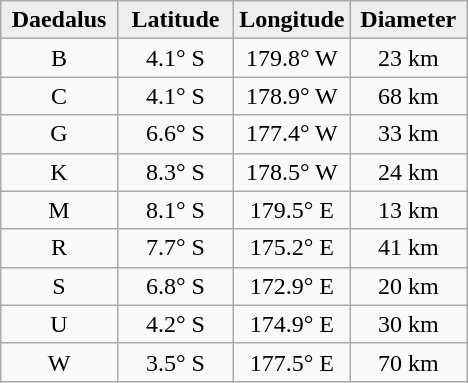<table class="wikitable">
<tr>
<th width="25%" style="background:#eeeeee;">Daedalus</th>
<th width="25%" style="background:#eeeeee;">Latitude</th>
<th width="25%" style="background:#eeeeee;">Longitude</th>
<th width="25%" style="background:#eeeeee;">Diameter</th>
</tr>
<tr>
<td align="center">B</td>
<td align="center">4.1° S</td>
<td align="center">179.8° W</td>
<td align="center">23 km</td>
</tr>
<tr>
<td align="center">C</td>
<td align="center">4.1° S</td>
<td align="center">178.9° W</td>
<td align="center">68 km</td>
</tr>
<tr>
<td align="center">G</td>
<td align="center">6.6° S</td>
<td align="center">177.4° W</td>
<td align="center">33 km</td>
</tr>
<tr>
<td align="center">K</td>
<td align="center">8.3° S</td>
<td align="center">178.5° W</td>
<td align="center">24 km</td>
</tr>
<tr>
<td align="center">M</td>
<td align="center">8.1° S</td>
<td align="center">179.5° E</td>
<td align="center">13 km</td>
</tr>
<tr>
<td align="center">R</td>
<td align="center">7.7° S</td>
<td align="center">175.2° E</td>
<td align="center">41 km</td>
</tr>
<tr>
<td align="center">S</td>
<td align="center">6.8° S</td>
<td align="center">172.9° E</td>
<td align="center">20 km</td>
</tr>
<tr>
<td align="center">U</td>
<td align="center">4.2° S</td>
<td align="center">174.9° E</td>
<td align="center">30 km</td>
</tr>
<tr>
<td align="center">W</td>
<td align="center">3.5° S</td>
<td align="center">177.5° E</td>
<td align="center">70 km</td>
</tr>
</table>
